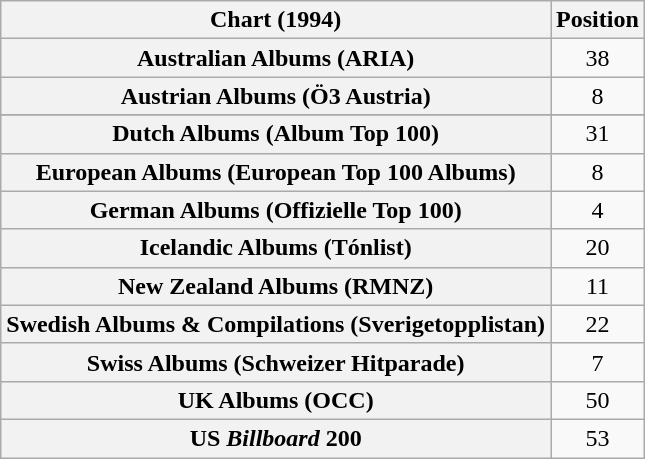<table class="wikitable plainrowheaders sortable">
<tr>
<th>Chart (1994)</th>
<th>Position</th>
</tr>
<tr>
<th scope="row">Australian Albums (ARIA)</th>
<td style="text-align:center;">38</td>
</tr>
<tr>
<th scope="row">Austrian Albums (Ö3 Austria)</th>
<td style="text-align:center;">8</td>
</tr>
<tr>
</tr>
<tr>
<th scope="row">Dutch Albums (Album Top 100)</th>
<td style="text-align:center;">31</td>
</tr>
<tr>
<th scope="row">European Albums (European Top 100 Albums)</th>
<td style="text-align:center;">8</td>
</tr>
<tr>
<th scope="row">German Albums (Offizielle Top 100)</th>
<td style="text-align:center;">4</td>
</tr>
<tr>
<th scope="row">Icelandic Albums (Tónlist)</th>
<td style="text-align:center;">20</td>
</tr>
<tr>
<th scope="row">New Zealand Albums (RMNZ)</th>
<td style="text-align:center;">11</td>
</tr>
<tr>
<th scope="row">Swedish Albums & Compilations (Sverigetopplistan)</th>
<td style="text-align:center;">22</td>
</tr>
<tr>
<th scope="row">Swiss Albums (Schweizer Hitparade)</th>
<td style="text-align:center;">7</td>
</tr>
<tr>
<th scope="row">UK Albums (OCC)</th>
<td style="text-align:center;">50</td>
</tr>
<tr>
<th scope="row">US <em>Billboard</em> 200</th>
<td style="text-align:center;">53</td>
</tr>
</table>
